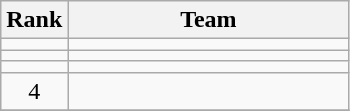<table class=wikitable style="text-align:center;">
<tr>
<th>Rank</th>
<th width=180>Team</th>
</tr>
<tr>
<td></td>
<td align=left></td>
</tr>
<tr>
<td></td>
<td align=left></td>
</tr>
<tr>
<td></td>
<td align=left></td>
</tr>
<tr>
<td>4</td>
<td align=left></td>
</tr>
<tr>
</tr>
</table>
